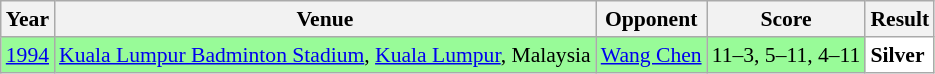<table class="sortable wikitable" style="font-size: 90%;">
<tr>
<th>Year</th>
<th>Venue</th>
<th>Opponent</th>
<th>Score</th>
<th>Result</th>
</tr>
<tr style="background:#98FB98">
<td align="center"><a href='#'>1994</a></td>
<td align="left"><a href='#'>Kuala Lumpur Badminton Stadium</a>, <a href='#'>Kuala Lumpur</a>, Malaysia</td>
<td align="left"> <a href='#'>Wang Chen</a></td>
<td align="left">11–3, 5–11, 4–11</td>
<td style="text-align:left; background:white"> <strong>Silver</strong></td>
</tr>
</table>
